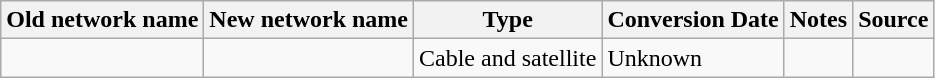<table class="wikitable">
<tr>
<th>Old network name</th>
<th>New network name</th>
<th>Type</th>
<th>Conversion Date</th>
<th>Notes</th>
<th>Source</th>
</tr>
<tr>
<td><a href='#'></a></td>
<td></td>
<td>Cable and satellite</td>
<td>Unknown</td>
<td></td>
<td></td>
</tr>
</table>
